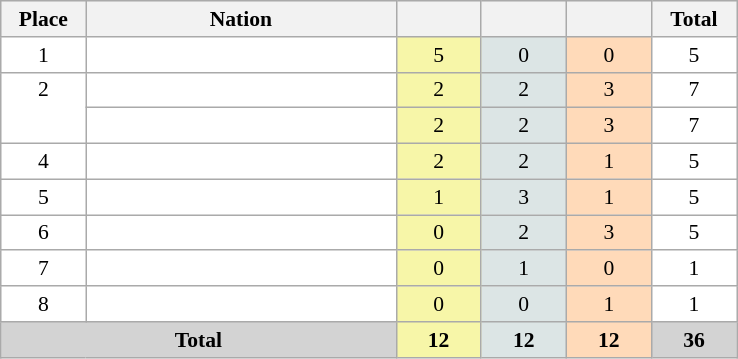<table class=wikitable style="border:1px solid #AAAAAA;font-size:90%">
<tr bgcolor="#EFEFEF">
<th width=50>Place</th>
<th width=200>Nation</th>
<th width=50></th>
<th width=50></th>
<th width=50></th>
<th width=50>Total</th>
</tr>
<tr align="center" valign="top" bgcolor="#FFFFFF">
<td>1</td>
<td align="left"></td>
<td style="background:#F7F6A8;">5</td>
<td style="background:#DCE5E5;">0</td>
<td style="background:#FFDAB9;">0</td>
<td>5</td>
</tr>
<tr align="center" valign="top" bgcolor="#FFFFFF">
<td rowspan="2" valign="center">2</td>
<td align="left"></td>
<td style="background:#F7F6A8;">2</td>
<td style="background:#DCE5E5;">2</td>
<td style="background:#FFDAB9;">3</td>
<td>7</td>
</tr>
<tr align="center" valign="top" bgcolor="#FFFFFF">
<td align="left"></td>
<td style="background:#F7F6A8;">2</td>
<td style="background:#DCE5E5;">2</td>
<td style="background:#FFDAB9;">3</td>
<td>7</td>
</tr>
<tr align="center" valign="top" bgcolor="#FFFFFF">
<td>4</td>
<td align="left"></td>
<td style="background:#F7F6A8;">2</td>
<td style="background:#DCE5E5;">2</td>
<td style="background:#FFDAB9;">1</td>
<td>5</td>
</tr>
<tr align="center" valign="top" bgcolor="#FFFFFF">
<td>5</td>
<td align="left"></td>
<td style="background:#F7F6A8;">1</td>
<td style="background:#DCE5E5;">3</td>
<td style="background:#FFDAB9;">1</td>
<td>5</td>
</tr>
<tr align="center" valign="top" bgcolor="#FFFFFF">
<td>6</td>
<td align="left"></td>
<td style="background:#F7F6A8;">0</td>
<td style="background:#DCE5E5;">2</td>
<td style="background:#FFDAB9;">3</td>
<td>5</td>
</tr>
<tr align="center" valign="top" bgcolor="#FFFFFF">
<td>7</td>
<td align="left"></td>
<td style="background:#F7F6A8;">0</td>
<td style="background:#DCE5E5;">1</td>
<td style="background:#FFDAB9;">0</td>
<td>1</td>
</tr>
<tr align="center" valign="top" bgcolor="#FFFFFF">
<td>8</td>
<td align="left"></td>
<td style="background:#F7F6A8;">0</td>
<td style="background:#DCE5E5;">0</td>
<td style="background:#FFDAB9;">1</td>
<td>1</td>
</tr>
<tr align="center">
<td colspan="2" bgcolor=D3D3D3><strong>Total</strong></td>
<td style="background:#F7F6A8;"><strong>12</strong></td>
<td style="background:#DCE5E5;"><strong>12</strong></td>
<td style="background:#FFDAB9;"><strong>12</strong></td>
<td bgcolor=D3D3D3><strong>36</strong></td>
</tr>
</table>
